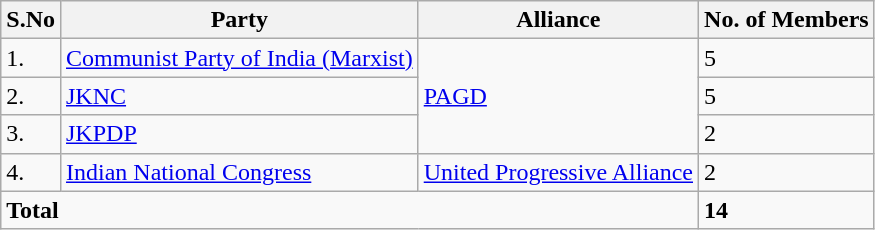<table class="wikitable">
<tr>
<th>S.No</th>
<th>Party</th>
<th>Alliance</th>
<th>No. of Members</th>
</tr>
<tr>
<td>1.</td>
<td><a href='#'>Communist Party of India (Marxist)</a></td>
<td rowspan="3"><a href='#'>PAGD</a></td>
<td>5</td>
</tr>
<tr>
<td>2.</td>
<td><a href='#'>JKNC</a></td>
<td>5</td>
</tr>
<tr>
<td>3.</td>
<td><a href='#'>JKPDP</a></td>
<td>2</td>
</tr>
<tr>
<td>4.</td>
<td><a href='#'>Indian National Congress</a></td>
<td><a href='#'>United Progressive Alliance</a></td>
<td>2</td>
</tr>
<tr>
<td colspan="3"><strong>Total</strong></td>
<td><strong>14</strong></td>
</tr>
</table>
